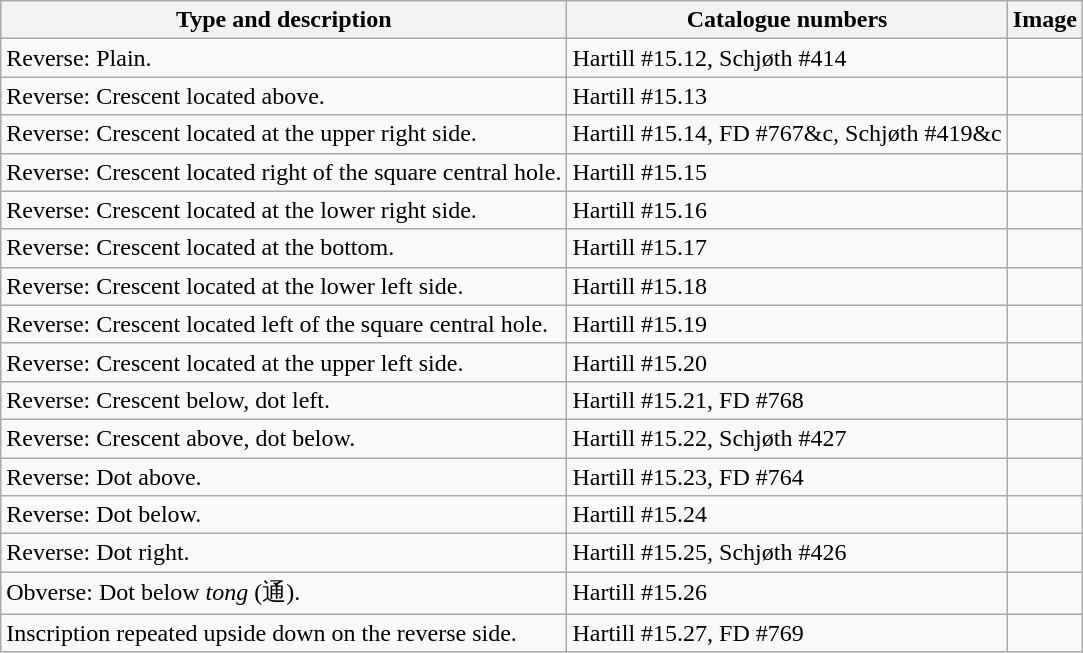<table class="wikitable">
<tr>
<th>Type and description</th>
<th>Catalogue numbers</th>
<th>Image</th>
</tr>
<tr>
<td>Reverse: Plain.</td>
<td>Hartill #15.12, Schjøth #414</td>
<td></td>
</tr>
<tr>
<td>Reverse: Crescent located above.</td>
<td>Hartill #15.13</td>
<td></td>
</tr>
<tr>
<td>Reverse: Crescent located at the upper right side.</td>
<td>Hartill #15.14, FD #767&c, Schjøth #419&c</td>
<td></td>
</tr>
<tr>
<td>Reverse: Crescent located right of the square central hole.</td>
<td>Hartill #15.15</td>
<td></td>
</tr>
<tr>
<td>Reverse: Crescent located at the lower right side.</td>
<td>Hartill #15.16</td>
<td></td>
</tr>
<tr>
<td>Reverse: Crescent located at the bottom.</td>
<td>Hartill #15.17</td>
<td></td>
</tr>
<tr>
<td>Reverse: Crescent located at the lower left side.</td>
<td>Hartill #15.18</td>
<td></td>
</tr>
<tr>
<td>Reverse: Crescent located left of the square central hole.</td>
<td>Hartill #15.19</td>
<td></td>
</tr>
<tr>
<td>Reverse: Crescent located at the upper left side.</td>
<td>Hartill #15.20</td>
<td></td>
</tr>
<tr>
<td>Reverse: Crescent below, dot left.</td>
<td>Hartill #15.21, FD #768</td>
<td></td>
</tr>
<tr>
<td>Reverse: Crescent above, dot below.</td>
<td>Hartill #15.22, Schjøth #427</td>
<td></td>
</tr>
<tr>
<td>Reverse: Dot above.</td>
<td>Hartill #15.23, FD #764</td>
<td></td>
</tr>
<tr>
<td>Reverse: Dot below.</td>
<td>Hartill #15.24</td>
<td></td>
</tr>
<tr>
<td>Reverse: Dot right.</td>
<td>Hartill #15.25, Schjøth #426</td>
<td></td>
</tr>
<tr>
<td>Obverse: Dot below <em>tong</em> (通).</td>
<td>Hartill #15.26</td>
<td></td>
</tr>
<tr>
<td>Inscription repeated upside down on the reverse side.</td>
<td>Hartill #15.27, FD #769</td>
<td></td>
</tr>
</table>
